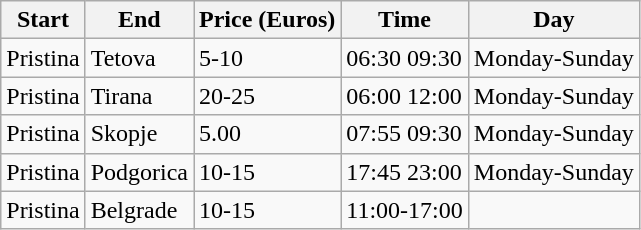<table class="wikitable">
<tr>
<th>Start</th>
<th>End</th>
<th>Price (Euros)</th>
<th>Time</th>
<th>Day</th>
</tr>
<tr>
<td>Pristina</td>
<td>Tetova</td>
<td>5-10</td>
<td>06:30 09:30</td>
<td>Monday-Sunday</td>
</tr>
<tr>
<td>Pristina</td>
<td>Tirana</td>
<td>20-25</td>
<td>06:00 12:00</td>
<td>Monday-Sunday</td>
</tr>
<tr>
<td>Pristina</td>
<td>Skopje</td>
<td>5.00</td>
<td>07:55 09:30</td>
<td>Monday-Sunday</td>
</tr>
<tr>
<td>Pristina</td>
<td>Podgorica</td>
<td>10-15</td>
<td>17:45 23:00</td>
<td>Monday-Sunday</td>
</tr>
<tr>
<td>Pristina</td>
<td>Belgrade</td>
<td>10-15</td>
<td>11:00-17:00</td>
</tr>
</table>
